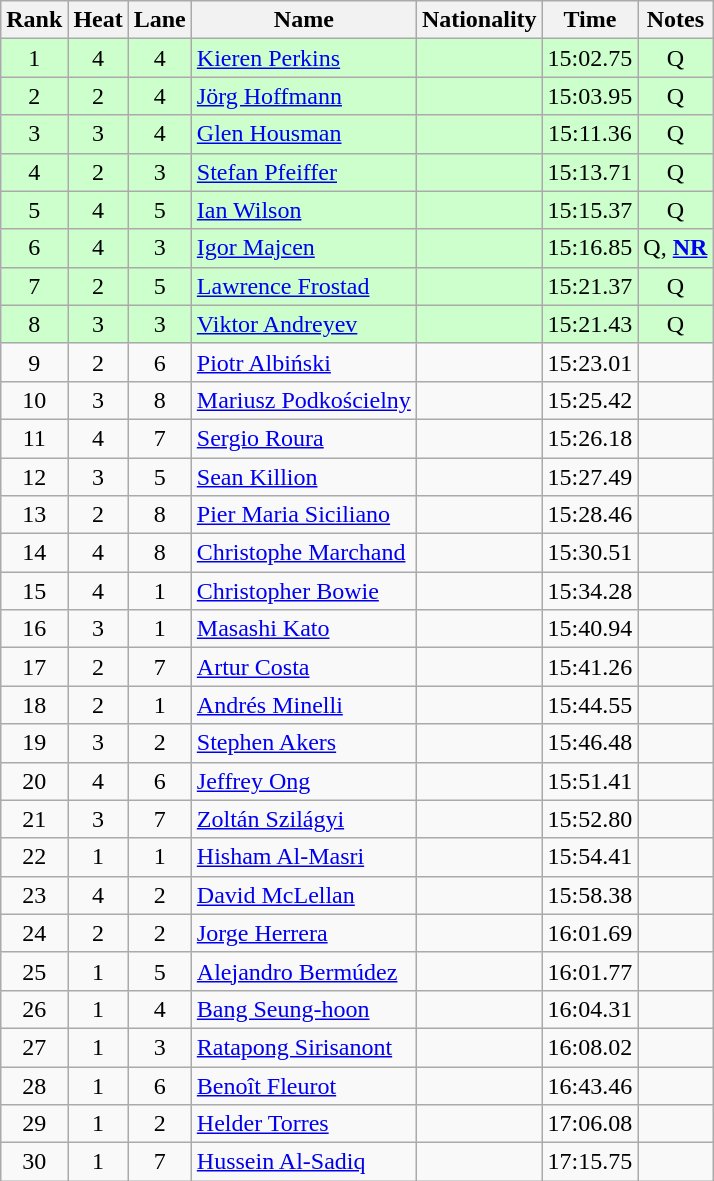<table class="wikitable sortable" style="text-align:center">
<tr>
<th>Rank</th>
<th>Heat</th>
<th>Lane</th>
<th>Name</th>
<th>Nationality</th>
<th>Time</th>
<th>Notes</th>
</tr>
<tr bgcolor=#cfc>
<td>1</td>
<td>4</td>
<td>4</td>
<td align=left><a href='#'>Kieren Perkins</a></td>
<td align=left></td>
<td>15:02.75</td>
<td>Q</td>
</tr>
<tr bgcolor=#cfc>
<td>2</td>
<td>2</td>
<td>4</td>
<td align=left><a href='#'>Jörg Hoffmann</a></td>
<td align=left></td>
<td>15:03.95</td>
<td>Q</td>
</tr>
<tr bgcolor=#cfc>
<td>3</td>
<td>3</td>
<td>4</td>
<td align=left><a href='#'>Glen Housman</a></td>
<td align=left></td>
<td>15:11.36</td>
<td>Q</td>
</tr>
<tr bgcolor=#cfc>
<td>4</td>
<td>2</td>
<td>3</td>
<td align=left><a href='#'>Stefan Pfeiffer</a></td>
<td align=left></td>
<td>15:13.71</td>
<td>Q</td>
</tr>
<tr bgcolor=#cfc>
<td>5</td>
<td>4</td>
<td>5</td>
<td align=left><a href='#'>Ian Wilson</a></td>
<td align=left></td>
<td>15:15.37</td>
<td>Q</td>
</tr>
<tr bgcolor=#cfc>
<td>6</td>
<td>4</td>
<td>3</td>
<td align=left><a href='#'>Igor Majcen</a></td>
<td align=left></td>
<td>15:16.85</td>
<td>Q, <strong><a href='#'>NR</a></strong></td>
</tr>
<tr bgcolor=#cfc>
<td>7</td>
<td>2</td>
<td>5</td>
<td align=left><a href='#'>Lawrence Frostad</a></td>
<td align=left></td>
<td>15:21.37</td>
<td>Q</td>
</tr>
<tr bgcolor=#cfc>
<td>8</td>
<td>3</td>
<td>3</td>
<td align=left><a href='#'>Viktor Andreyev</a></td>
<td align=left></td>
<td>15:21.43</td>
<td>Q</td>
</tr>
<tr>
<td>9</td>
<td>2</td>
<td>6</td>
<td align=left><a href='#'>Piotr Albiński</a></td>
<td align=left></td>
<td>15:23.01</td>
<td></td>
</tr>
<tr>
<td>10</td>
<td>3</td>
<td>8</td>
<td align=left><a href='#'>Mariusz Podkościelny</a></td>
<td align=left></td>
<td>15:25.42</td>
<td></td>
</tr>
<tr>
<td>11</td>
<td>4</td>
<td>7</td>
<td align=left><a href='#'>Sergio Roura</a></td>
<td align=left></td>
<td>15:26.18</td>
<td></td>
</tr>
<tr>
<td>12</td>
<td>3</td>
<td>5</td>
<td align=left><a href='#'>Sean Killion</a></td>
<td align=left></td>
<td>15:27.49</td>
<td></td>
</tr>
<tr>
<td>13</td>
<td>2</td>
<td>8</td>
<td align=left><a href='#'>Pier Maria Siciliano</a></td>
<td align=left></td>
<td>15:28.46</td>
<td></td>
</tr>
<tr>
<td>14</td>
<td>4</td>
<td>8</td>
<td align=left><a href='#'>Christophe Marchand</a></td>
<td align=left></td>
<td>15:30.51</td>
<td></td>
</tr>
<tr>
<td>15</td>
<td>4</td>
<td>1</td>
<td align=left><a href='#'>Christopher Bowie</a></td>
<td align=left></td>
<td>15:34.28</td>
<td></td>
</tr>
<tr>
<td>16</td>
<td>3</td>
<td>1</td>
<td align=left><a href='#'>Masashi Kato</a></td>
<td align=left></td>
<td>15:40.94</td>
<td></td>
</tr>
<tr>
<td>17</td>
<td>2</td>
<td>7</td>
<td align=left><a href='#'>Artur Costa</a></td>
<td align=left></td>
<td>15:41.26</td>
<td></td>
</tr>
<tr>
<td>18</td>
<td>2</td>
<td>1</td>
<td align=left><a href='#'>Andrés Minelli</a></td>
<td align=left></td>
<td>15:44.55</td>
<td></td>
</tr>
<tr>
<td>19</td>
<td>3</td>
<td>2</td>
<td align=left><a href='#'>Stephen Akers</a></td>
<td align=left></td>
<td>15:46.48</td>
<td></td>
</tr>
<tr>
<td>20</td>
<td>4</td>
<td>6</td>
<td align=left><a href='#'>Jeffrey Ong</a></td>
<td align=left></td>
<td>15:51.41</td>
<td></td>
</tr>
<tr>
<td>21</td>
<td>3</td>
<td>7</td>
<td align=left><a href='#'>Zoltán Szilágyi</a></td>
<td align=left></td>
<td>15:52.80</td>
<td></td>
</tr>
<tr>
<td>22</td>
<td>1</td>
<td>1</td>
<td align=left><a href='#'>Hisham Al-Masri</a></td>
<td align=left></td>
<td>15:54.41</td>
<td></td>
</tr>
<tr>
<td>23</td>
<td>4</td>
<td>2</td>
<td align=left><a href='#'>David McLellan</a></td>
<td align=left></td>
<td>15:58.38</td>
<td></td>
</tr>
<tr>
<td>24</td>
<td>2</td>
<td>2</td>
<td align=left><a href='#'>Jorge Herrera</a></td>
<td align=left></td>
<td>16:01.69</td>
<td></td>
</tr>
<tr>
<td>25</td>
<td>1</td>
<td>5</td>
<td align=left><a href='#'>Alejandro Bermúdez</a></td>
<td align=left></td>
<td>16:01.77</td>
<td></td>
</tr>
<tr>
<td>26</td>
<td>1</td>
<td>4</td>
<td align=left><a href='#'>Bang Seung-hoon</a></td>
<td align=left></td>
<td>16:04.31</td>
<td></td>
</tr>
<tr>
<td>27</td>
<td>1</td>
<td>3</td>
<td align=left><a href='#'>Ratapong Sirisanont</a></td>
<td align=left></td>
<td>16:08.02</td>
<td></td>
</tr>
<tr>
<td>28</td>
<td>1</td>
<td>6</td>
<td align=left><a href='#'>Benoît Fleurot</a></td>
<td align=left></td>
<td>16:43.46</td>
<td></td>
</tr>
<tr>
<td>29</td>
<td>1</td>
<td>2</td>
<td align=left><a href='#'>Helder Torres</a></td>
<td align=left></td>
<td>17:06.08</td>
<td></td>
</tr>
<tr>
<td>30</td>
<td>1</td>
<td>7</td>
<td align=left><a href='#'>Hussein Al-Sadiq</a></td>
<td align=left></td>
<td>17:15.75</td>
<td></td>
</tr>
</table>
